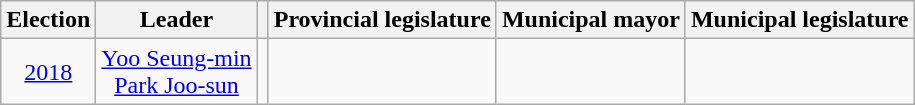<table class="wikitable" style="text-align:center">
<tr>
<th>Election</th>
<th>Leader</th>
<th></th>
<th>Provincial legislature</th>
<th>Municipal mayor</th>
<th>Municipal legislature</th>
</tr>
<tr>
<td><a href='#'>2018</a></td>
<td><a href='#'>Yoo Seung-min</a><br><a href='#'>Park Joo-sun</a></td>
<td></td>
<td></td>
<td></td>
<td></td>
</tr>
</table>
